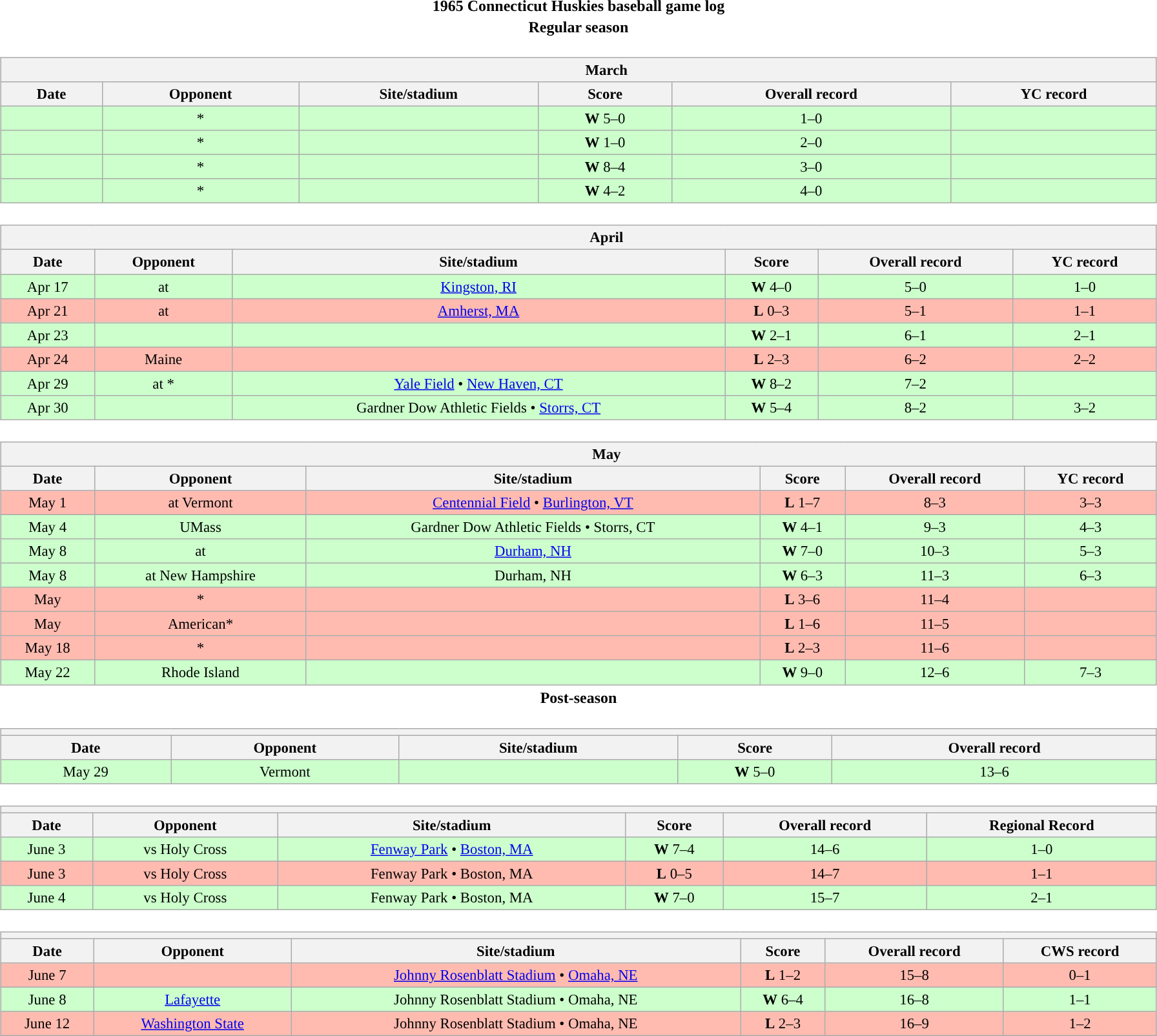<table class="toccolours" width=95% style="clear:both; margin:1.5em auto; text-align:center;">
<tr>
<th colspan=2>1965 Connecticut Huskies baseball game log</th>
</tr>
<tr>
<th colspan=2>Regular season</th>
</tr>
<tr valign="top">
<td><br><table class="wikitable collapsible collapsed" style="margin:auto; width:100%; text-align:center; font-size:95%">
<tr>
<th colspan=12 style="padding-left:4em;">March</th>
</tr>
<tr>
<th>Date</th>
<th>Opponent</th>
<th>Site/stadium</th>
<th>Score</th>
<th>Overall record</th>
<th>YC record</th>
</tr>
<tr bgcolor=ccffcc>
<td></td>
<td>*</td>
<td></td>
<td><strong>W</strong> 5–0</td>
<td>1–0</td>
<td></td>
</tr>
<tr bgcolor=ccffcc>
<td></td>
<td>*</td>
<td></td>
<td><strong>W</strong> 1–0</td>
<td>2–0</td>
<td></td>
</tr>
<tr bgcolor=ccffcc>
<td></td>
<td>*</td>
<td></td>
<td><strong>W</strong> 8–4</td>
<td>3–0</td>
<td></td>
</tr>
<tr bgcolor=ccffcc>
<td></td>
<td>*</td>
<td></td>
<td><strong>W</strong> 4–2</td>
<td>4–0</td>
<td></td>
</tr>
</table>
</td>
</tr>
<tr>
<td><br><table class="wikitable collapsible collapsed" style="margin:auto; width:100%; text-align:center; font-size:95%">
<tr>
<th colspan=12 style="padding-left:4em;">April</th>
</tr>
<tr>
<th>Date</th>
<th>Opponent</th>
<th>Site/stadium</th>
<th>Score</th>
<th>Overall record</th>
<th>YC record</th>
</tr>
<tr bgcolor=ccffcc>
<td>Apr 17</td>
<td>at </td>
<td><a href='#'>Kingston, RI</a></td>
<td><strong>W</strong> 4–0</td>
<td>5–0</td>
<td>1–0</td>
</tr>
<tr bgcolor=ffbbb>
<td>Apr 21</td>
<td>at </td>
<td><a href='#'>Amherst, MA</a></td>
<td><strong>L</strong> 0–3</td>
<td>5–1</td>
<td>1–1</td>
</tr>
<tr bgcolor=ccffcc>
<td>Apr 23</td>
<td></td>
<td></td>
<td><strong>W</strong> 2–1</td>
<td>6–1</td>
<td>2–1</td>
</tr>
<tr bgcolor=ffbbb>
<td>Apr 24</td>
<td>Maine</td>
<td></td>
<td><strong>L</strong> 2–3</td>
<td>6–2</td>
<td>2–2</td>
</tr>
<tr bgcolor=ccffcc>
<td>Apr 29</td>
<td>at *</td>
<td><a href='#'>Yale Field</a> • <a href='#'>New Haven, CT</a></td>
<td><strong>W</strong> 8–2</td>
<td>7–2</td>
<td></td>
</tr>
<tr bgcolor=ccffcc>
<td>Apr 30</td>
<td></td>
<td>Gardner Dow Athletic Fields • <a href='#'>Storrs, CT</a></td>
<td><strong>W</strong> 5–4</td>
<td>8–2</td>
<td>3–2</td>
</tr>
</table>
</td>
</tr>
<tr>
<td><br><table class="wikitable collapsible collapsed" style="margin:auto; width:100%; text-align:center; font-size:95%">
<tr>
<th colspan=12 style="padding-left:4em;">May</th>
</tr>
<tr>
<th>Date</th>
<th>Opponent</th>
<th>Site/stadium</th>
<th>Score</th>
<th>Overall record</th>
<th>YC record</th>
</tr>
<tr bgcolor=ffbbb>
<td>May 1</td>
<td>at Vermont</td>
<td><a href='#'>Centennial Field</a> • <a href='#'>Burlington, VT</a></td>
<td><strong>L</strong> 1–7</td>
<td>8–3</td>
<td>3–3</td>
</tr>
<tr bgcolor=ccffcc>
<td>May 4</td>
<td>UMass</td>
<td>Gardner Dow Athletic Fields • Storrs, CT</td>
<td><strong>W</strong> 4–1</td>
<td>9–3</td>
<td>4–3</td>
</tr>
<tr bgcolor=ccffcc>
<td>May 8</td>
<td>at </td>
<td><a href='#'>Durham, NH</a></td>
<td><strong>W</strong> 7–0</td>
<td>10–3</td>
<td>5–3</td>
</tr>
<tr bgcolor=ccffcc>
<td>May 8</td>
<td>at New Hampshire</td>
<td>Durham, NH</td>
<td><strong>W</strong> 6–3</td>
<td>11–3</td>
<td>6–3</td>
</tr>
<tr bgcolor=ffbbb>
<td>May</td>
<td>*</td>
<td></td>
<td><strong>L</strong> 3–6</td>
<td>11–4</td>
<td></td>
</tr>
<tr bgcolor=ffbbb>
<td>May</td>
<td>American*</td>
<td></td>
<td><strong>L</strong> 1–6</td>
<td>11–5</td>
<td></td>
</tr>
<tr bgcolor=ffbbb>
<td>May 18</td>
<td>*</td>
<td></td>
<td><strong>L</strong> 2–3</td>
<td>11–6</td>
<td></td>
</tr>
<tr bgcolor=ccffcc>
<td>May 22</td>
<td>Rhode Island</td>
<td></td>
<td><strong>W</strong> 9–0</td>
<td>12–6</td>
<td>7–3</td>
</tr>
</table>
</td>
</tr>
<tr>
<th colspan=2>Post-season</th>
</tr>
<tr>
<td><br><table class="wikitable collapsible collapsed" style="margin:auto; width:100%; text-align:center; font-size:95%">
<tr>
<th colspan=12 style="padding-left:4em;"><a href='#'></a></th>
</tr>
<tr>
<th>Date</th>
<th>Opponent</th>
<th>Site/stadium</th>
<th>Score</th>
<th>Overall record</th>
</tr>
<tr bgcolor=ccffcc>
<td>May 29</td>
<td>Vermont</td>
<td></td>
<td><strong>W</strong> 5–0</td>
<td>13–6</td>
</tr>
</table>
</td>
</tr>
<tr>
<td><br><table class="wikitable collapsible collapsed" style="margin:auto; width:100%; text-align:center; font-size:95%">
<tr>
<th colspan=12 style="padding-left:4em;"><a href='#'></a></th>
</tr>
<tr>
<th>Date</th>
<th>Opponent</th>
<th>Site/stadium</th>
<th>Score</th>
<th>Overall record</th>
<th>Regional Record</th>
</tr>
<tr bgcolor=ccffcc>
<td>June 3</td>
<td>vs Holy Cross</td>
<td><a href='#'>Fenway Park</a> • <a href='#'>Boston, MA</a></td>
<td><strong>W</strong> 7–4</td>
<td>14–6</td>
<td>1–0</td>
</tr>
<tr bgcolor=ffbbb>
<td>June 3</td>
<td>vs Holy Cross</td>
<td>Fenway Park • Boston, MA</td>
<td><strong>L</strong> 0–5</td>
<td>14–7</td>
<td>1–1</td>
</tr>
<tr bgcolor=ccffcc>
<td>June 4</td>
<td>vs Holy Cross</td>
<td>Fenway Park • Boston, MA</td>
<td><strong>W</strong> 7–0</td>
<td>15–7</td>
<td>2–1</td>
</tr>
</table>
</td>
</tr>
<tr>
<td><br><table class="wikitable collapsible collapsed" style="margin:auto; width:100%; text-align:center; font-size:95%">
<tr>
<th colspan=12 style="padding-left:4em;"><a href='#'></a></th>
</tr>
<tr>
<th>Date</th>
<th>Opponent</th>
<th>Site/stadium</th>
<th>Score</th>
<th>Overall record</th>
<th>CWS record</th>
</tr>
<tr bgcolor=ffbbb>
<td>June 7</td>
<td></td>
<td><a href='#'>Johnny Rosenblatt Stadium</a> • <a href='#'>Omaha, NE</a></td>
<td><strong>L</strong> 1–2</td>
<td>15–8</td>
<td>0–1</td>
</tr>
<tr bgcolor=ccffcc>
<td>June 8</td>
<td><a href='#'>Lafayette</a></td>
<td>Johnny Rosenblatt Stadium • Omaha, NE</td>
<td><strong>W</strong> 6–4</td>
<td>16–8</td>
<td>1–1</td>
</tr>
<tr bgcolor=ffbbb>
<td>June 12</td>
<td><a href='#'>Washington State</a></td>
<td>Johnny Rosenblatt Stadium • Omaha, NE</td>
<td><strong>L</strong> 2–3</td>
<td>16–9</td>
<td>1–2</td>
</tr>
</table>
</td>
</tr>
</table>
